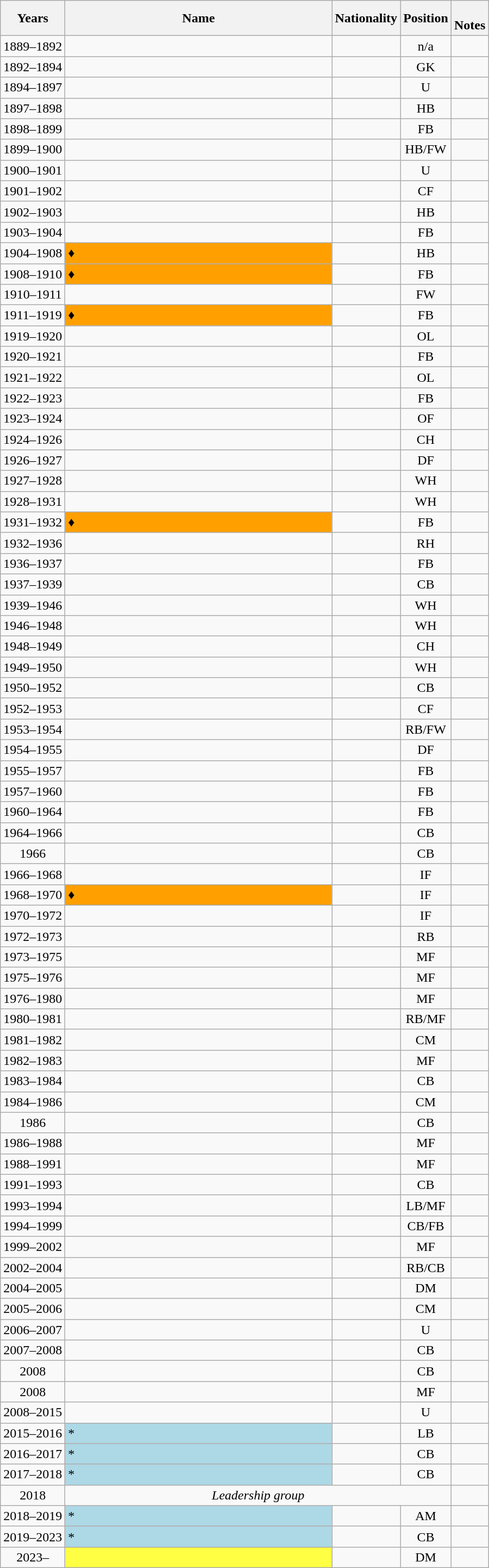<table class="wikitable sortable" style="text-align: center;">
<tr>
<th>Years</th>
<th style="width:20em">Name</th>
<th>Nationality</th>
<th>Position</th>
<th><br>Notes</th>
</tr>
<tr>
<td>1889–1892</td>
<td style="text-align:left;"></td>
<td align="left"></td>
<td>n/a</td>
<td></td>
</tr>
<tr>
<td>1892–1894</td>
<td style="text-align:left;"></td>
<td align="left"></td>
<td>GK</td>
<td></td>
</tr>
<tr>
<td>1894–1897</td>
<td style="text-align:left;"></td>
<td style="text-align:left;"></td>
<td>U</td>
<td></td>
</tr>
<tr>
<td>1897–1898</td>
<td style="text-align:left;"></td>
<td style="text-align:left;"></td>
<td>HB</td>
<td></td>
</tr>
<tr>
<td>1898–1899</td>
<td style="text-align:left;"></td>
<td style="text-align:left;"></td>
<td>FB</td>
<td></td>
</tr>
<tr>
<td>1899–1900</td>
<td style="text-align:left;"></td>
<td align="left"></td>
<td>HB/FW</td>
<td></td>
</tr>
<tr>
<td>1900–1901</td>
<td style="text-align:left;"></td>
<td align="left"></td>
<td>U</td>
<td></td>
</tr>
<tr>
<td>1901–1902</td>
<td style="text-align:left;"></td>
<td align="left"></td>
<td>CF</td>
<td></td>
</tr>
<tr>
<td>1902–1903</td>
<td style="text-align:left;"></td>
<td style="text-align:left;"></td>
<td>HB</td>
<td></td>
</tr>
<tr>
<td>1903–1904</td>
<td style="text-align:left;"></td>
<td style="text-align:left;"></td>
<td>FB</td>
<td></td>
</tr>
<tr>
<td>1904–1908</td>
<td style="text-align:left; background:#ffa000;"> ♦</td>
<td align="left"></td>
<td>HB</td>
<td></td>
</tr>
<tr>
<td>1908–1910</td>
<td style="text-align:left; background:#ffa000;"> ♦</td>
<td align="left"></td>
<td>FB</td>
<td></td>
</tr>
<tr>
<td>1910–1911</td>
<td style="text-align:left;"></td>
<td align="left"></td>
<td>FW</td>
<td></td>
</tr>
<tr>
<td>1911–1919</td>
<td style="text-align:left; background:#ffa000;"> ♦</td>
<td align="left"></td>
<td>FB</td>
<td></td>
</tr>
<tr>
<td>1919–1920</td>
<td style="text-align:left;"></td>
<td style="text-align:left;"></td>
<td>OL</td>
<td></td>
</tr>
<tr>
<td>1920–1921</td>
<td style="text-align:left;"></td>
<td align="left"></td>
<td>FB</td>
<td></td>
</tr>
<tr>
<td>1921–1922</td>
<td style="text-align:left;"></td>
<td align="left"></td>
<td>OL</td>
<td></td>
</tr>
<tr>
<td>1922–1923</td>
<td style="text-align:left;"></td>
<td align="left"></td>
<td>FB</td>
<td></td>
</tr>
<tr>
<td>1923–1924</td>
<td style="text-align:left;"></td>
<td align="left"></td>
<td>OF</td>
<td></td>
</tr>
<tr>
<td>1924–1926</td>
<td style="text-align:left;"></td>
<td align="left"></td>
<td>CH</td>
<td></td>
</tr>
<tr>
<td>1926–1927</td>
<td style="text-align:left;"></td>
<td style="text-align:left;"></td>
<td>DF</td>
<td></td>
</tr>
<tr>
<td>1927–1928</td>
<td style="text-align:left;"></td>
<td align="left"></td>
<td>WH</td>
<td></td>
</tr>
<tr>
<td>1928–1931</td>
<td style="text-align:left;"></td>
<td style="text-align:left;"></td>
<td>WH</td>
<td></td>
</tr>
<tr>
<td>1931–1932</td>
<td style="text-align:left; background:#ffa000;"> ♦</td>
<td align="left"></td>
<td>FB</td>
<td></td>
</tr>
<tr>
<td>1932–1936</td>
<td style="text-align:left;"></td>
<td align="left"></td>
<td>RH</td>
<td></td>
</tr>
<tr>
<td>1936–1937</td>
<td style="text-align:left;"></td>
<td align="left"></td>
<td>FB</td>
<td></td>
</tr>
<tr>
<td>1937–1939</td>
<td style="text-align:left;"></td>
<td style="text-align:left;"></td>
<td>CB</td>
<td></td>
</tr>
<tr>
<td>1939–1946</td>
<td style="text-align:left;"></td>
<td style="text-align:left;"></td>
<td>WH</td>
<td></td>
</tr>
<tr>
<td>1946–1948</td>
<td style="text-align:left;"></td>
<td align="left"></td>
<td>WH</td>
<td></td>
</tr>
<tr>
<td>1948–1949</td>
<td style="text-align:left;"></td>
<td align="left"></td>
<td>CH</td>
<td></td>
</tr>
<tr>
<td>1949–1950</td>
<td style="text-align:left;"></td>
<td style="text-align:left;"></td>
<td>WH</td>
<td></td>
</tr>
<tr>
<td>1950–1952</td>
<td style="text-align:left;"></td>
<td align="left"></td>
<td>CB</td>
<td></td>
</tr>
<tr>
<td>1952–1953</td>
<td style="text-align:left;"></td>
<td style="text-align:left;"></td>
<td>CF</td>
<td></td>
</tr>
<tr>
<td>1953–1954</td>
<td style="text-align:left;"></td>
<td style="text-align:left;"></td>
<td>RB/FW</td>
<td></td>
</tr>
<tr>
<td>1954–1955</td>
<td style="text-align:left;"></td>
<td align="left"></td>
<td>DF</td>
<td></td>
</tr>
<tr>
<td>1955–1957</td>
<td style="text-align:left;"></td>
<td style="text-align:left;"></td>
<td>FB</td>
<td></td>
</tr>
<tr>
<td>1957–1960</td>
<td style="text-align:left;"></td>
<td style="text-align:left;"></td>
<td>FB</td>
<td></td>
</tr>
<tr>
<td>1960–1964</td>
<td style="text-align:left;"></td>
<td style="text-align:left;"></td>
<td>FB</td>
<td></td>
</tr>
<tr>
<td>1964–1966</td>
<td style="text-align:left;"></td>
<td align="left"></td>
<td>CB</td>
<td></td>
</tr>
<tr>
<td>1966</td>
<td style="text-align:left;"></td>
<td align="left"></td>
<td>CB</td>
<td></td>
</tr>
<tr>
<td>1966–1968</td>
<td style="text-align:left;"></td>
<td style="text-align:left;"></td>
<td>IF</td>
<td></td>
</tr>
<tr>
<td>1968–1970</td>
<td style="text-align:left; background:#ffa000;"> ♦</td>
<td align="left"></td>
<td>IF</td>
<td></td>
</tr>
<tr>
<td>1970–1972</td>
<td style="text-align:left;"></td>
<td style="text-align:left;"></td>
<td>IF</td>
<td></td>
</tr>
<tr>
<td>1972–1973</td>
<td style="text-align:left;"></td>
<td align="left"></td>
<td>RB</td>
<td></td>
</tr>
<tr>
<td>1973–1975</td>
<td style="text-align:left;"></td>
<td style="text-align:left;"></td>
<td>MF</td>
<td></td>
</tr>
<tr>
<td>1975–1976</td>
<td style="text-align:left;"></td>
<td align="left"></td>
<td>MF</td>
<td></td>
</tr>
<tr>
<td>1976–1980</td>
<td style="text-align:left;"></td>
<td align="left"></td>
<td>MF</td>
<td></td>
</tr>
<tr>
<td>1980–1981</td>
<td style="text-align:left;"></td>
<td style="text-align:left;"></td>
<td>RB/MF</td>
<td></td>
</tr>
<tr>
<td>1981–1982</td>
<td style="text-align:left;"></td>
<td style="text-align:left;"></td>
<td>CM</td>
<td></td>
</tr>
<tr>
<td>1982–1983</td>
<td style="text-align:left;"></td>
<td align="left"></td>
<td>MF</td>
<td></td>
</tr>
<tr>
<td>1983–1984</td>
<td style="text-align:left;"></td>
<td style="text-align:left;"></td>
<td>CB</td>
<td></td>
</tr>
<tr>
<td>1984–1986</td>
<td style="text-align:left;"></td>
<td align="left"></td>
<td>CM</td>
<td></td>
</tr>
<tr>
<td>1986</td>
<td style="text-align:left;"></td>
<td align="left"></td>
<td>CB</td>
<td></td>
</tr>
<tr>
<td>1986–1988</td>
<td style="text-align:left;"></td>
<td align="left"></td>
<td>MF</td>
<td></td>
</tr>
<tr>
<td>1988–1991</td>
<td style="text-align:left;"></td>
<td style="text-align:left;"></td>
<td>MF</td>
<td></td>
</tr>
<tr>
<td>1991–1993</td>
<td style="text-align:left;"></td>
<td align="left"></td>
<td>CB</td>
<td></td>
</tr>
<tr>
<td>1993–1994</td>
<td style="text-align:left;"></td>
<td style="text-align:left;"></td>
<td>LB/MF</td>
<td></td>
</tr>
<tr>
<td>1994–1999</td>
<td style="text-align:left;"></td>
<td align="left"></td>
<td>CB/FB</td>
<td></td>
</tr>
<tr>
<td>1999–2002</td>
<td style="text-align:left;"><strong></strong></td>
<td style="text-align:left;"></td>
<td>MF</td>
<td></td>
</tr>
<tr>
<td>2002–2004</td>
<td style="text-align:left;"></td>
<td align="left"></td>
<td>RB/CB</td>
<td></td>
</tr>
<tr>
<td>2004–2005</td>
<td style="text-align:left;"></td>
<td align="left"></td>
<td>DM</td>
<td></td>
</tr>
<tr>
<td>2005–2006</td>
<td style="text-align:left;"></td>
<td style="text-align:left;"></td>
<td>CM</td>
<td></td>
</tr>
<tr>
<td>2006–2007</td>
<td style="text-align:left;"></td>
<td style="text-align:left;"></td>
<td>U</td>
<td></td>
</tr>
<tr>
<td>2007–2008</td>
<td style="text-align:left;"></td>
<td align="left"></td>
<td>CB</td>
<td></td>
</tr>
<tr>
<td>2008</td>
<td style="text-align:left;"></td>
<td style="text-align:left;"></td>
<td>CB</td>
<td></td>
</tr>
<tr>
<td>2008</td>
<td style="text-align:left;"></td>
<td align="left"></td>
<td>MF</td>
<td></td>
</tr>
<tr>
<td>2008–2015</td>
<td style="text-align:left;"></td>
<td style="text-align:left;"></td>
<td>U</td>
<td></td>
</tr>
<tr>
<td>2015–2016</td>
<td style="text-align:left; background:lightblue;"> *</td>
<td style="text-align:left;"></td>
<td>LB</td>
<td></td>
</tr>
<tr>
<td>2016–2017</td>
<td style="text-align:left; background:lightblue;"> *</td>
<td align="left"></td>
<td>CB</td>
<td></td>
</tr>
<tr>
<td>2017–2018</td>
<td style="text-align:left; background:lightblue;"><strong></strong> *</td>
<td align="left"></td>
<td>CB</td>
<td></td>
</tr>
<tr>
<td>2018</td>
<td colspan="3" style="text-align:centre;"><em>Leadership group</em></td>
<td></td>
</tr>
<tr>
<td>2018–2019</td>
<td style="text-align:left; background:lightblue;"><strong></strong> *</td>
<td style="text-align:left;"></td>
<td>AM</td>
<td></td>
</tr>
<tr>
<td>2019–2023</td>
<td style="text-align:left; background:lightblue;"><strong></strong> *</td>
<td style="text-align:left;"></td>
<td>CB</td>
<td></td>
</tr>
<tr>
<td>2023–</td>
<td style="text-align:left; background:#ff4;"><strong></strong> </td>
<td style="text-align:left;"></td>
<td>DM</td>
<td></td>
</tr>
</table>
